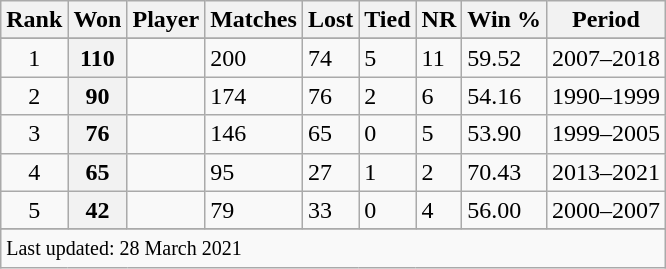<table class="wikitable sortable">
<tr>
<th scope=col>Rank</th>
<th scope=col>Won</th>
<th scope=col>Player</th>
<th>Matches</th>
<th>Lost</th>
<th>Tied</th>
<th>NR</th>
<th>Win %</th>
<th>Period</th>
</tr>
<tr>
</tr>
<tr>
<td align=center>1</td>
<th scope=row style="text-align:center;">110</th>
<td></td>
<td>200</td>
<td>74</td>
<td>5</td>
<td>11</td>
<td>59.52</td>
<td>2007–2018</td>
</tr>
<tr>
<td align=center>2</td>
<th scope=row style=text-align:center;>90</th>
<td></td>
<td>174</td>
<td>76</td>
<td>2</td>
<td>6</td>
<td>54.16</td>
<td>1990–1999</td>
</tr>
<tr>
<td align=center>3</td>
<th scope=row style=text-align:center;>76</th>
<td></td>
<td>146</td>
<td>65</td>
<td>0</td>
<td>5</td>
<td>53.90</td>
<td>1999–2005</td>
</tr>
<tr>
<td align=center>4</td>
<th scope=row style=text-align:center;>65</th>
<td></td>
<td>95</td>
<td>27</td>
<td>1</td>
<td>2</td>
<td>70.43</td>
<td>2013–2021</td>
</tr>
<tr>
<td align=center>5</td>
<th scope=row style=text-align:center;>42</th>
<td></td>
<td>79</td>
<td>33</td>
<td>0</td>
<td>4</td>
<td>56.00</td>
<td>2000–2007</td>
</tr>
<tr>
</tr>
<tr class=sortbottom>
<td colspan=9><small>Last updated: 28 March 2021</small></td>
</tr>
</table>
